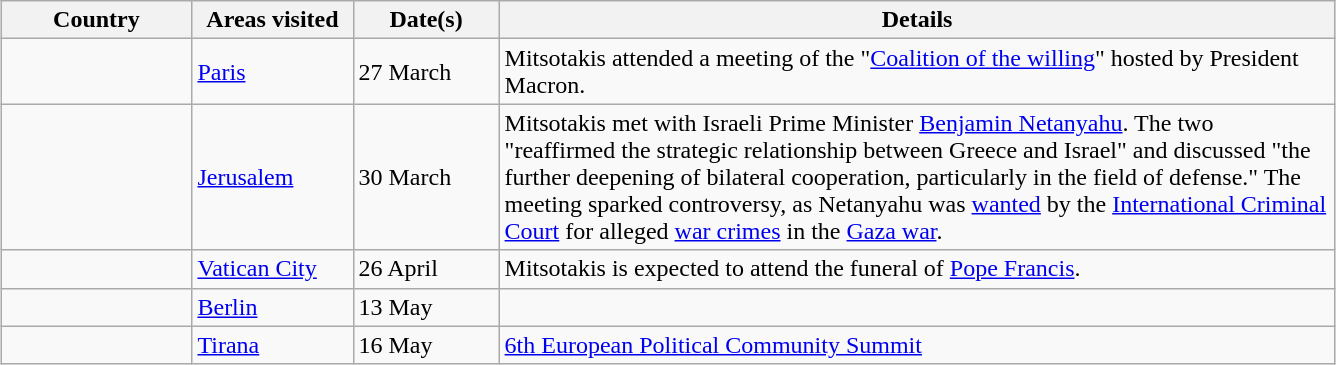<table class="wikitable sortable outercollapse" style="margin: 1em auto 1em auto">
<tr>
<th width="120">Country</th>
<th width="100">Areas visited</th>
<th width="90">Date(s)</th>
<th style="width:550px;" class="unsortable">Details</th>
</tr>
<tr>
<td></td>
<td><a href='#'>Paris</a></td>
<td>27 March</td>
<td>Mitsotakis attended a meeting of the "<a href='#'>Coalition of the willing</a>" hosted by President Macron.</td>
</tr>
<tr>
<td></td>
<td><a href='#'>Jerusalem</a></td>
<td>30 March</td>
<td>Mitsotakis met with Israeli Prime Minister <a href='#'>Benjamin Netanyahu</a>. The two "reaffirmed the strategic relationship between Greece and Israel" and discussed "the further deepening of bilateral cooperation, particularly in the field of defense." The meeting sparked controversy, as Netanyahu was  <a href='#'>wanted</a> by the <a href='#'>International Criminal Court</a> for alleged <a href='#'>war crimes</a> in the <a href='#'>Gaza war</a>.</td>
</tr>
<tr>
<td></td>
<td><a href='#'>Vatican City</a></td>
<td>26 April</td>
<td>Mitsotakis is expected to attend the funeral of <a href='#'>Pope Francis</a>.</td>
</tr>
<tr>
<td></td>
<td><a href='#'>Berlin</a></td>
<td>13 May</td>
<td></td>
</tr>
<tr>
<td></td>
<td><a href='#'>Tirana</a></td>
<td>16 May</td>
<td><a href='#'>6th European Political Community Summit</a></td>
</tr>
</table>
